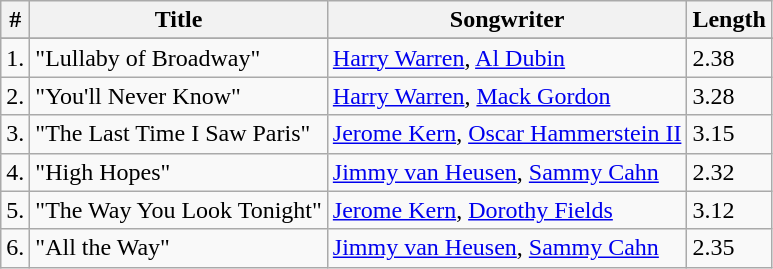<table class="wikitable">
<tr>
<th>#</th>
<th>Title</th>
<th>Songwriter</th>
<th>Length</th>
</tr>
<tr bgcolor="#ebf5ff">
</tr>
<tr>
<td>1.</td>
<td>"Lullaby of Broadway"</td>
<td><a href='#'>Harry Warren</a>, <a href='#'>Al Dubin</a></td>
<td>2.38</td>
</tr>
<tr>
<td>2.</td>
<td>"You'll Never Know"</td>
<td><a href='#'>Harry Warren</a>, <a href='#'>Mack Gordon</a></td>
<td>3.28</td>
</tr>
<tr>
<td>3.</td>
<td>"The Last Time I Saw Paris"</td>
<td><a href='#'>Jerome Kern</a>, <a href='#'>Oscar Hammerstein II</a></td>
<td>3.15</td>
</tr>
<tr>
<td>4.</td>
<td>"High Hopes"</td>
<td><a href='#'>Jimmy van Heusen</a>, <a href='#'>Sammy Cahn</a></td>
<td>2.32</td>
</tr>
<tr>
<td>5.</td>
<td>"The Way You Look Tonight"</td>
<td><a href='#'>Jerome Kern</a>, <a href='#'>Dorothy Fields</a></td>
<td>3.12</td>
</tr>
<tr>
<td>6.</td>
<td>"All the Way"</td>
<td><a href='#'>Jimmy van Heusen</a>, <a href='#'>Sammy Cahn</a></td>
<td>2.35</td>
</tr>
</table>
